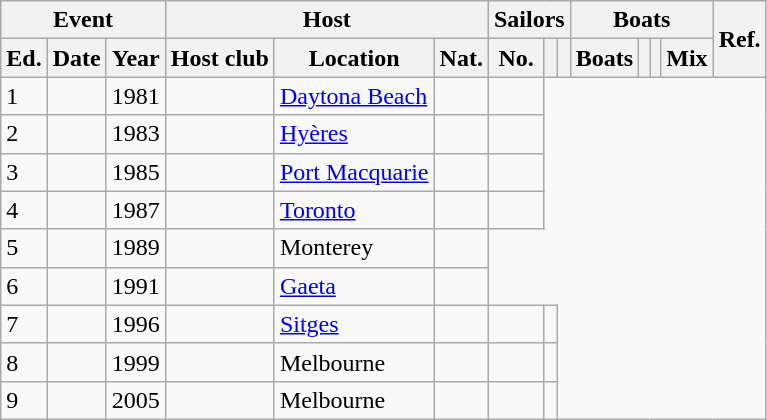<table class="wikitable">
<tr>
<th colspan=3>Event</th>
<th colspan=3>Host</th>
<th colspan=3>Sailors</th>
<th colspan=4>Boats</th>
<th rowspan=2>Ref.</th>
</tr>
<tr>
<th>Ed.</th>
<th>Date</th>
<th>Year</th>
<th>Host club</th>
<th>Location</th>
<th>Nat.</th>
<th>No.</th>
<th></th>
<th></th>
<th>Boats</th>
<th></th>
<th></th>
<th>Mix</th>
</tr>
<tr>
<td>1</td>
<td></td>
<td>1981</td>
<td></td>
<td><a href='#'>Daytona Beach</a></td>
<td></td>
<td></td>
</tr>
<tr>
<td>2</td>
<td></td>
<td>1983</td>
<td></td>
<td><a href='#'>Hyères</a></td>
<td></td>
<td></td>
</tr>
<tr>
<td>3</td>
<td></td>
<td>1985</td>
<td></td>
<td><a href='#'>Port Macquarie</a></td>
<td></td>
<td></td>
</tr>
<tr>
<td>4</td>
<td></td>
<td>1987</td>
<td></td>
<td><a href='#'>Toronto</a></td>
<td></td>
<td></td>
</tr>
<tr>
<td>5</td>
<td></td>
<td>1989</td>
<td></td>
<td>Monterey</td>
<td></td>
</tr>
<tr>
<td>6</td>
<td></td>
<td>1991</td>
<td></td>
<td><a href='#'>Gaeta</a></td>
<td></td>
</tr>
<tr>
<td>7</td>
<td></td>
<td>1996</td>
<td></td>
<td><a href='#'>Sitges</a></td>
<td></td>
<td></td>
<td></td>
</tr>
<tr>
<td>8</td>
<td></td>
<td>1999</td>
<td></td>
<td>Melbourne</td>
<td></td>
<td></td>
<td></td>
</tr>
<tr>
<td>9</td>
<td></td>
<td>2005</td>
<td></td>
<td>Melbourne</td>
<td></td>
<td></td>
<td></td>
</tr>
</table>
